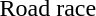<table>
<tr>
<td>Road race<br></td>
<td></td>
<td></td>
<td></td>
</tr>
</table>
